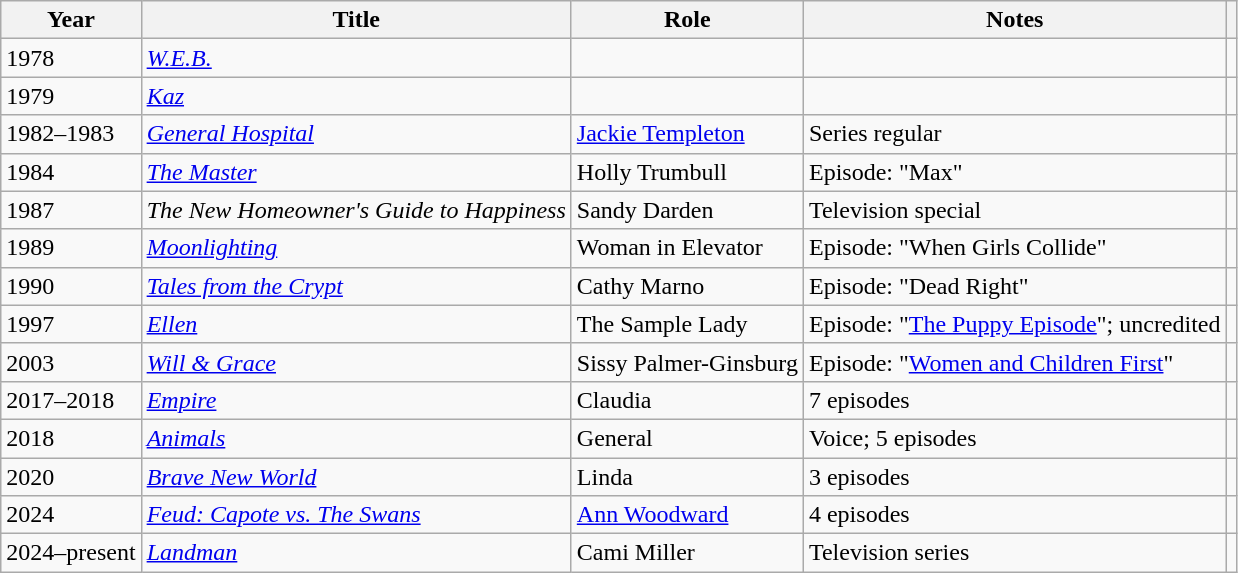<table class="wikitable sortable">
<tr>
<th>Year</th>
<th>Title</th>
<th>Role</th>
<th class=unsortable>Notes</th>
<th class=unsortable></th>
</tr>
<tr>
<td>1978</td>
<td><em><a href='#'>W.E.B.</a></em></td>
<td></td>
<td></td>
<td style="text-align: center;"></td>
</tr>
<tr>
<td>1979</td>
<td><em><a href='#'>Kaz</a></em></td>
<td></td>
<td></td>
<td style="text-align: center;"></td>
</tr>
<tr>
<td>1982–1983</td>
<td><em><a href='#'>General Hospital</a></em></td>
<td><a href='#'>Jackie Templeton</a></td>
<td>Series regular</td>
<td style="text-align: center;"></td>
</tr>
<tr>
<td>1984</td>
<td><em><a href='#'>The Master</a></em></td>
<td>Holly Trumbull</td>
<td>Episode: "Max"</td>
<td style="text-align: center;"></td>
</tr>
<tr>
<td>1987</td>
<td><em>The New Homeowner's Guide to Happiness</em></td>
<td>Sandy Darden</td>
<td>Television special</td>
<td style="text-align: center;"></td>
</tr>
<tr>
<td>1989</td>
<td><em><a href='#'>Moonlighting</a></em></td>
<td>Woman in Elevator</td>
<td>Episode: "When Girls Collide"</td>
<td style="text-align: center;"></td>
</tr>
<tr>
<td>1990</td>
<td><em><a href='#'>Tales from the Crypt</a></em></td>
<td>Cathy Marno</td>
<td>Episode: "Dead Right"</td>
<td style="text-align: center;"></td>
</tr>
<tr>
<td>1997</td>
<td><em><a href='#'>Ellen</a></em></td>
<td>The Sample Lady</td>
<td>Episode: "<a href='#'>The Puppy Episode</a>"; uncredited</td>
<td style="text-align: center;"></td>
</tr>
<tr>
<td>2003</td>
<td><em><a href='#'>Will & Grace</a></em></td>
<td>Sissy Palmer-Ginsburg</td>
<td>Episode: "<a href='#'>Women and Children First</a>"</td>
<td style="text-align: center;"></td>
</tr>
<tr>
<td>2017–2018</td>
<td><em><a href='#'>Empire</a></em></td>
<td>Claudia</td>
<td>7 episodes</td>
<td style="text-align: center;"></td>
</tr>
<tr>
<td>2018</td>
<td><em><a href='#'>Animals</a></em></td>
<td>General</td>
<td>Voice; 5 episodes</td>
<td style="text-align: center;"></td>
</tr>
<tr>
<td>2020</td>
<td><em><a href='#'>Brave New World</a></em></td>
<td>Linda</td>
<td>3 episodes</td>
<td style="text-align: center;"></td>
</tr>
<tr>
<td>2024</td>
<td><em><a href='#'>Feud: Capote vs. The Swans</a></em></td>
<td><a href='#'>Ann Woodward</a></td>
<td>4 episodes</td>
<td style="text-align: center;"></td>
</tr>
<tr>
<td>2024–present</td>
<td><em><a href='#'>Landman</a></em></td>
<td>Cami Miller</td>
<td>Television series</td>
<td style="text-align: center;"></td>
</tr>
</table>
